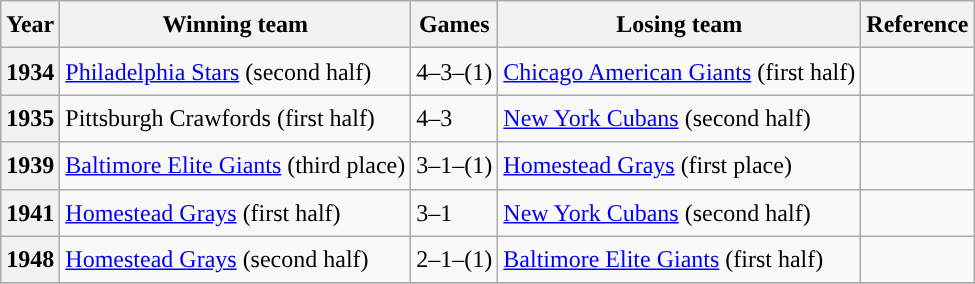<table class="wikitable sortable plainrowheaders" style="font-size:1.00em; line-height:1.5em;">
<tr>
<th scope="col">Year</th>
<th scope="col">Winning team</th>
<th scope="col">Games</th>
<th scope="col">Losing team</th>
<th scope="col">Reference</th>
</tr>
<tr>
<th scope="row" style="text-align:center">1934</th>
<td align="left"><a href='#'>Philadelphia Stars</a> (second half)</td>
<td>4–3–(1)</td>
<td><a href='#'>Chicago American Giants</a> (first half)</td>
<td></td>
</tr>
<tr>
<th scope="row" style="text-align:center">1935</th>
<td align="left">Pittsburgh Crawfords (first half)</td>
<td>4–3</td>
<td><a href='#'>New York Cubans</a> (second half)</td>
<td></td>
</tr>
<tr>
<th scope="row" style="text-align:center">1939</th>
<td align="left"><a href='#'>Baltimore Elite Giants</a> (third place)</td>
<td>3–1–(1)</td>
<td><a href='#'>Homestead Grays</a> (first place)</td>
<td></td>
</tr>
<tr>
<th scope="row" style="text-align:center">1941</th>
<td align="left"><a href='#'>Homestead Grays</a> (first half)</td>
<td>3–1</td>
<td><a href='#'>New York Cubans</a> (second half)</td>
<td></td>
</tr>
<tr>
<th scope="row" style="text-align:center">1948</th>
<td align="left"><a href='#'>Homestead Grays</a> (second half)</td>
<td>2–1–(1)</td>
<td><a href='#'>Baltimore Elite Giants</a> (first half)</td>
<td></td>
</tr>
<tr>
</tr>
</table>
